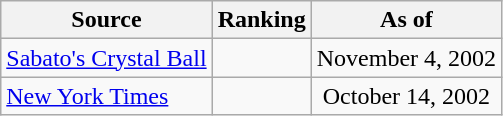<table class="wikitable" style="text-align:center">
<tr>
<th>Source</th>
<th>Ranking</th>
<th>As of</th>
</tr>
<tr>
<td align=left><a href='#'>Sabato's Crystal Ball</a></td>
<td></td>
<td>November 4, 2002</td>
</tr>
<tr>
<td align=left><a href='#'>New York Times</a></td>
<td></td>
<td>October 14, 2002</td>
</tr>
</table>
